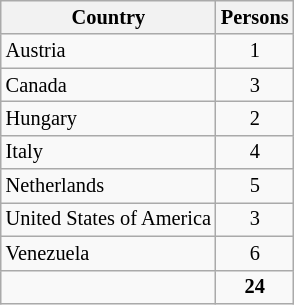<table class="sortable wikitable floatright" style="font-size: 85%;">
<tr>
<th>Country</th>
<th>Persons</th>
</tr>
<tr>
<td>Austria</td>
<td style="text-align:center;">1</td>
</tr>
<tr>
<td>Canada</td>
<td style="text-align:center;">3</td>
</tr>
<tr>
<td>Hungary</td>
<td style="text-align:center;">2</td>
</tr>
<tr>
<td>Italy</td>
<td style="text-align:center;">4</td>
</tr>
<tr>
<td>Netherlands</td>
<td style="text-align:center;">5</td>
</tr>
<tr>
<td>United States of America</td>
<td style="text-align:center;">3</td>
</tr>
<tr>
<td>Venezuela</td>
<td style="text-align:center;">6</td>
</tr>
<tr class="sortbottom">
<td></td>
<td style="text-align:center;"><strong>24</strong></td>
</tr>
</table>
